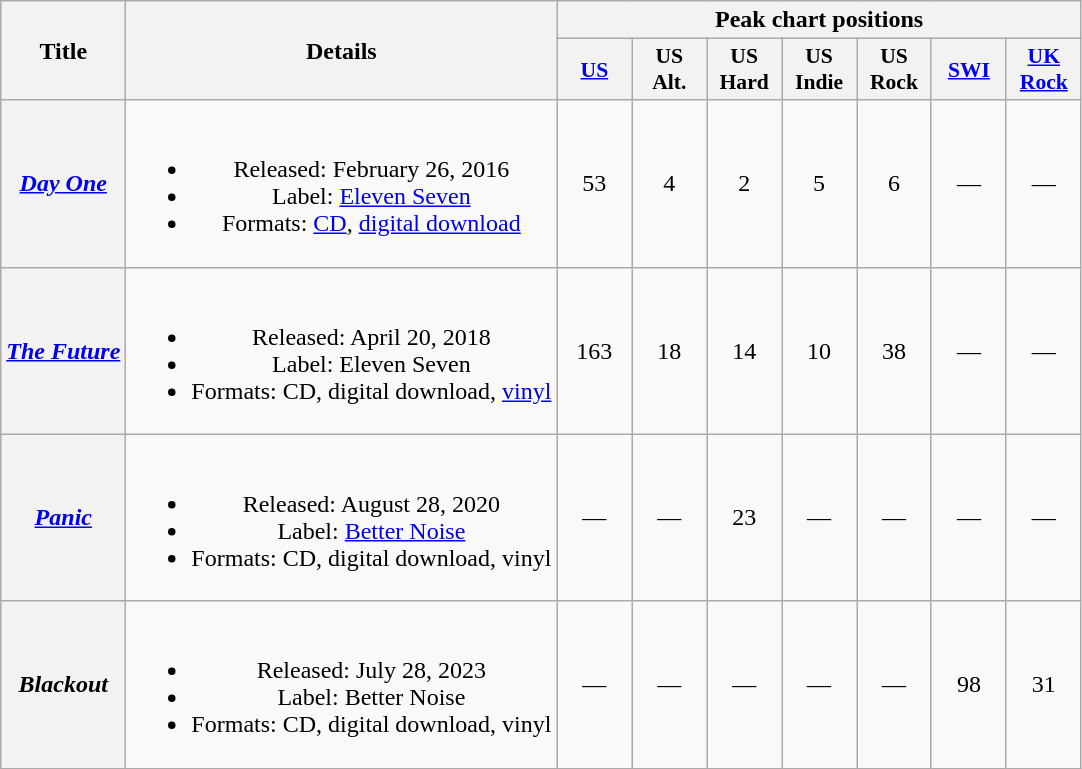<table class="wikitable plainrowheaders" style="text-align:center;">
<tr>
<th scope="col" rowspan="2">Title</th>
<th scope="col" rowspan="2">Details</th>
<th scope="col" colspan="7">Peak chart positions</th>
</tr>
<tr>
<th scope="col" style="width:3em;font-size:90%;"><a href='#'>US</a><br></th>
<th scope="col" style="width:3em;font-size:90%;">US<br>Alt.<br></th>
<th scope="col" style="width:3em;font-size:90%;">US<br>Hard<br></th>
<th scope="col" style="width:3em;font-size:90%;">US<br>Indie<br></th>
<th scope="col" style="width:3em;font-size:90%;">US<br>Rock<br></th>
<th scope="col" style="width:3em;font-size:90%;"><a href='#'>SWI</a><br></th>
<th scope="col" style="width:3em;font-size:90%;"><a href='#'>UK Rock</a><br></th>
</tr>
<tr>
<th scope="row"><em><a href='#'>Day One</a></em></th>
<td><br><ul><li>Released: February 26, 2016</li><li>Label: <a href='#'>Eleven Seven</a></li><li>Formats: <a href='#'>CD</a>, <a href='#'>digital download</a></li></ul></td>
<td>53</td>
<td>4</td>
<td>2</td>
<td>5</td>
<td>6</td>
<td>—</td>
<td>—</td>
</tr>
<tr>
<th scope="row"><em><a href='#'>The Future</a></em></th>
<td><br><ul><li>Released: April 20, 2018</li><li>Label: Eleven Seven</li><li>Formats: CD, digital download, <a href='#'>vinyl</a></li></ul></td>
<td>163</td>
<td>18</td>
<td>14</td>
<td>10</td>
<td>38</td>
<td>—</td>
<td>—</td>
</tr>
<tr>
<th scope="row"><em><a href='#'>Panic</a></em></th>
<td><br><ul><li>Released: August 28, 2020</li><li>Label: <a href='#'>Better Noise</a></li><li>Formats: CD, digital download, vinyl</li></ul></td>
<td>—</td>
<td>—</td>
<td>23</td>
<td>—</td>
<td>—</td>
<td>—</td>
<td>—</td>
</tr>
<tr>
<th scope="row"><em>Blackout</em></th>
<td><br><ul><li>Released: July 28, 2023</li><li>Label: Better Noise</li><li>Formats: CD, digital download, vinyl</li></ul></td>
<td>—</td>
<td>—</td>
<td>—</td>
<td>—</td>
<td>—</td>
<td>98</td>
<td>31</td>
</tr>
</table>
